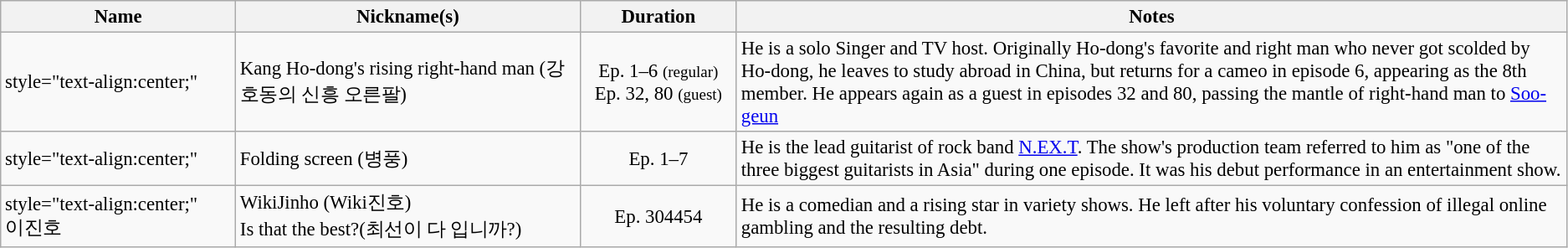<table class="wikitable" style="font-size:95%">
<tr>
<th style="width:15%; text-align:center;">Name</th>
<th style="width:22%; text-align:center;">Nickname(s)</th>
<th style="width:10%; text-align:center;">Duration</th>
<th style="width:55%; text-align:center;">Notes</th>
</tr>
<tr>
<td>style="text-align:center;" </td>
<td>Kang Ho-dong's rising right-hand man (강호동의 신흥 오른팔)</td>
<td style="text-align:center;">Ep. 1–6 <small>(regular)</small><br> Ep. 32, 80 <small>(guest)</small></td>
<td>He is a solo Singer and TV host. Originally Ho-dong's favorite and right man who never got scolded by Ho-dong, he leaves to study abroad in China, but returns for a cameo in episode 6, appearing as the 8th member. He appears again as a guest in episodes 32 and 80, passing the mantle of right-hand man to <a href='#'>Soo-geun</a></td>
</tr>
<tr>
<td>style="text-align:center;" </td>
<td>Folding screen (병풍)</td>
<td style="text-align:center;">Ep. 1–7</td>
<td>He is the lead guitarist of rock band <a href='#'>N.EX.T</a>. The show's production team referred to him as "one of the three biggest guitarists in Asia" during one episode. It was his debut performance in an entertainment show.</td>
</tr>
<tr>
<td>style="text-align:center;" <br>이진호</td>
<td style="text-align:left;">WikiJinho (Wiki진호)<br>Is that the best?(최선이 다 입니까?)</td>
<td style="text-align:center;">Ep. 304454</td>
<td style="text-align:left;">He is a comedian and a rising star in variety shows. He left after his voluntary confession of illegal online gambling and the resulting debt.</td>
</tr>
</table>
